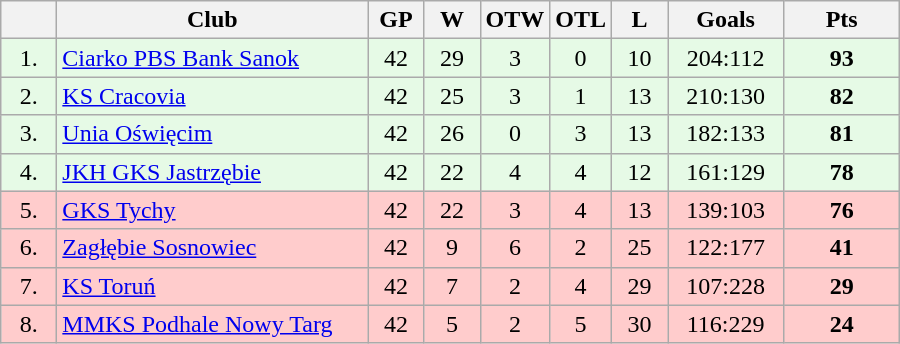<table class="wikitable">
<tr>
<th width="30"></th>
<th width="200">Club</th>
<th width="30">GP</th>
<th width="30">W</th>
<th width="30">OTW</th>
<th width="30">OTL</th>
<th width="30">L</th>
<th width="70">Goals</th>
<th width="70">Pts</th>
</tr>
<tr bgcolor="#e6fae6" align="center">
<td>1.</td>
<td align="left"><a href='#'>Ciarko PBS Bank Sanok</a></td>
<td>42</td>
<td>29</td>
<td>3</td>
<td>0</td>
<td>10</td>
<td>204:112</td>
<td><strong>93</strong></td>
</tr>
<tr bgcolor="#e6fae6" align="center">
<td>2.</td>
<td align="left"><a href='#'>KS Cracovia</a></td>
<td>42</td>
<td>25</td>
<td>3</td>
<td>1</td>
<td>13</td>
<td>210:130</td>
<td><strong>82</strong></td>
</tr>
<tr bgcolor="#e6fae6" align="center">
<td>3.</td>
<td align="left"><a href='#'>Unia Oświęcim</a></td>
<td>42</td>
<td>26</td>
<td>0</td>
<td>3</td>
<td>13</td>
<td>182:133</td>
<td><strong>81</strong></td>
</tr>
<tr bgcolor="#e6fae6" align="center">
<td>4.</td>
<td align="left"><a href='#'>JKH GKS Jastrzębie</a></td>
<td>42</td>
<td>22</td>
<td>4</td>
<td>4</td>
<td>12</td>
<td>161:129</td>
<td><strong>78</strong></td>
</tr>
<tr bgcolor="#FFCCCC" align="center">
<td>5.</td>
<td align="left"><a href='#'>GKS Tychy</a></td>
<td>42</td>
<td>22</td>
<td>3</td>
<td>4</td>
<td>13</td>
<td>139:103</td>
<td><strong>76</strong></td>
</tr>
<tr bgcolor="#FFCCCC" align="center">
<td>6.</td>
<td align="left"><a href='#'>Zagłębie Sosnowiec</a></td>
<td>42</td>
<td>9</td>
<td>6</td>
<td>2</td>
<td>25</td>
<td>122:177</td>
<td><strong>41</strong></td>
</tr>
<tr bgcolor="#FFCCCC" align="center">
<td>7.</td>
<td align="left"><a href='#'>KS Toruń</a></td>
<td>42</td>
<td>7</td>
<td>2</td>
<td>4</td>
<td>29</td>
<td>107:228</td>
<td><strong>29</strong></td>
</tr>
<tr bgcolor="#FFCCCC" align="center">
<td>8.</td>
<td align="left"><a href='#'>MMKS Podhale Nowy Targ</a></td>
<td>42</td>
<td>5</td>
<td>2</td>
<td>5</td>
<td>30</td>
<td>116:229</td>
<td><strong>24</strong></td>
</tr>
</table>
